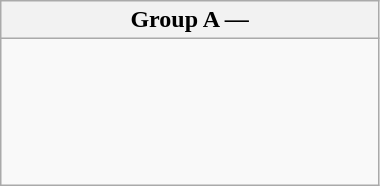<table class="wikitable" width=20%>
<tr>
<th width=100%>Group A —</th>
</tr>
<tr>
<td><br><br>
<br>
<br>
<br></td>
</tr>
</table>
